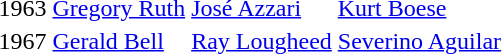<table>
<tr>
<td>1963</td>
<td><a href='#'>Gregory Ruth</a><br></td>
<td><a href='#'>José Azzari</a><br></td>
<td><a href='#'>Kurt Boese</a><br></td>
</tr>
<tr>
<td>1967</td>
<td><a href='#'>Gerald Bell</a><br></td>
<td><a href='#'>Ray Lougheed</a><br></td>
<td><a href='#'>Severino Aguilar</a><br></td>
</tr>
</table>
